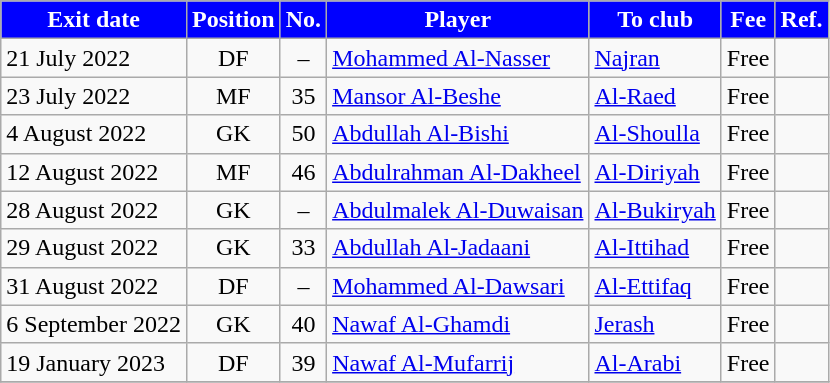<table class="wikitable sortable">
<tr>
<th style="background:blue; color:white;"><strong>Exit date</strong></th>
<th style="background:blue; color:white;"><strong>Position</strong></th>
<th style="background:blue; color:white;"><strong>No.</strong></th>
<th style="background:blue; color:white;"><strong>Player</strong></th>
<th style="background:blue; color:white;"><strong>To club</strong></th>
<th style="background:blue; color:white;"><strong>Fee</strong></th>
<th style="background:blue; color:white;"><strong>Ref.</strong></th>
</tr>
<tr>
<td>21 July 2022</td>
<td style="text-align:center;">DF</td>
<td style="text-align:center;">–</td>
<td style="text-align:left;"> <a href='#'>Mohammed Al-Nasser</a></td>
<td style="text-align:left;"> <a href='#'>Najran</a></td>
<td>Free</td>
<td></td>
</tr>
<tr>
<td>23 July 2022</td>
<td style="text-align:center;">MF</td>
<td style="text-align:center;">35</td>
<td style="text-align:left;"> <a href='#'>Mansor Al-Beshe</a></td>
<td style="text-align:left;"> <a href='#'>Al-Raed</a></td>
<td>Free</td>
<td></td>
</tr>
<tr>
<td>4 August 2022</td>
<td style="text-align:center;">GK</td>
<td style="text-align:center;">50</td>
<td style="text-align:left;"> <a href='#'>Abdullah Al-Bishi</a></td>
<td style="text-align:left;"> <a href='#'>Al-Shoulla</a></td>
<td>Free</td>
<td></td>
</tr>
<tr>
<td>12 August 2022</td>
<td style="text-align:center;">MF</td>
<td style="text-align:center;">46</td>
<td style="text-align:left;"> <a href='#'>Abdulrahman Al-Dakheel</a></td>
<td style="text-align:left;"> <a href='#'>Al-Diriyah</a></td>
<td>Free</td>
<td></td>
</tr>
<tr>
<td>28 August 2022</td>
<td style="text-align:center;">GK</td>
<td style="text-align:center;">–</td>
<td style="text-align:left;"> <a href='#'>Abdulmalek Al-Duwaisan</a></td>
<td style="text-align:left;"> <a href='#'>Al-Bukiryah</a></td>
<td>Free</td>
<td></td>
</tr>
<tr>
<td>29 August 2022</td>
<td style="text-align:center;">GK</td>
<td style="text-align:center;">33</td>
<td style="text-align:left;"> <a href='#'>Abdullah Al-Jadaani</a></td>
<td style="text-align:left;"> <a href='#'>Al-Ittihad</a></td>
<td>Free</td>
<td></td>
</tr>
<tr>
<td>31 August 2022</td>
<td style="text-align:center;">DF</td>
<td style="text-align:center;">–</td>
<td style="text-align:left;"> <a href='#'>Mohammed Al-Dawsari</a></td>
<td style="text-align:left;"> <a href='#'>Al-Ettifaq</a></td>
<td>Free</td>
<td></td>
</tr>
<tr>
<td>6 September 2022</td>
<td style="text-align:center;">GK</td>
<td style="text-align:center;">40</td>
<td style="text-align:left;"> <a href='#'>Nawaf Al-Ghamdi</a></td>
<td style="text-align:left;"> <a href='#'>Jerash</a></td>
<td>Free</td>
<td></td>
</tr>
<tr>
<td>19 January 2023</td>
<td style="text-align:center;">DF</td>
<td style="text-align:center;">39</td>
<td style="text-align:left;"> <a href='#'>Nawaf Al-Mufarrij</a></td>
<td style="text-align:left;"> <a href='#'>Al-Arabi</a></td>
<td>Free</td>
<td></td>
</tr>
<tr>
</tr>
</table>
